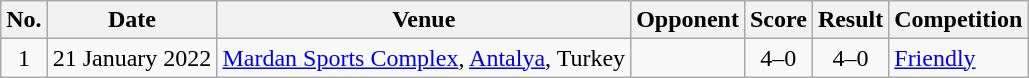<table class="wikitable sortable">
<tr>
<th>No.</th>
<th>Date</th>
<th>Venue</th>
<th>Opponent</th>
<th>Score</th>
<th>Result</th>
<th>Competition</th>
</tr>
<tr>
<td align="center">1</td>
<td>21 January 2022</td>
<td><a href='#'>Mardan Sports Complex</a>, <a href='#'>Antalya</a>, Turkey</td>
<td></td>
<td align="center">4–0</td>
<td align="center">4–0</td>
<td><a href='#'>Friendly</a></td>
</tr>
</table>
